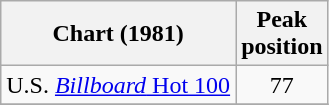<table class="wikitable sortable">
<tr>
<th align="left">Chart (1981)</th>
<th align="left">Peak<br>position</th>
</tr>
<tr>
<td align="left">U.S. <a href='#'><em>Billboard</em> Hot 100</a></td>
<td align="center">77</td>
</tr>
<tr>
</tr>
</table>
